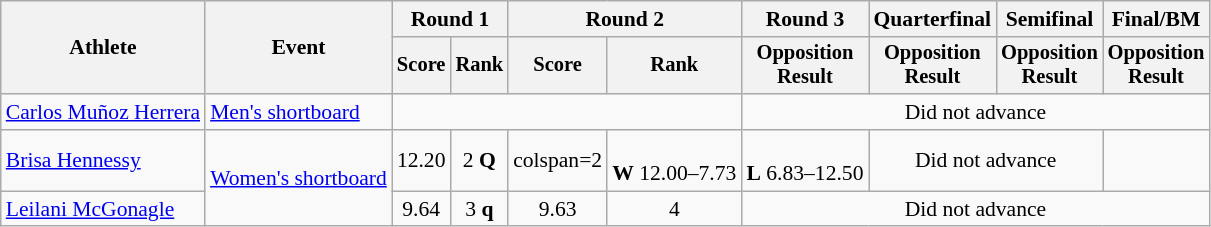<table class=wikitable style="font-size:90%">
<tr>
<th rowspan="2">Athlete</th>
<th rowspan="2">Event</th>
<th colspan="2">Round 1</th>
<th colspan="2">Round 2</th>
<th>Round 3</th>
<th>Quarterfinal</th>
<th>Semifinal</th>
<th>Final/BM</th>
</tr>
<tr style="font-size:95%">
<th>Score</th>
<th>Rank</th>
<th>Score</th>
<th>Rank</th>
<th>Opposition<br>Result</th>
<th>Opposition<br>Result</th>
<th>Opposition<br>Result</th>
<th>Opposition<br>Result</th>
</tr>
<tr align=center>
<td align=left><a href='#'>Carlos Muñoz Herrera</a></td>
<td align=left><a href='#'>Men's shortboard</a></td>
<td colspan="4"></td>
<td colspan="4">Did not advance</td>
</tr>
<tr align=center>
<td align=left><a href='#'>Brisa Hennessy</a></td>
<td rowspan="2" align=left><a href='#'>Women's shortboard</a></td>
<td>12.20</td>
<td>2 <strong>Q</strong></td>
<td>colspan=2 </td>
<td><br><strong>W</strong> 12.00–7.73</td>
<td><br><strong>L</strong> 6.83–12.50</td>
<td colspan="2">Did not advance</td>
</tr>
<tr align=center>
<td align=left><a href='#'>Leilani McGonagle</a></td>
<td>9.64</td>
<td>3 <strong>q</strong></td>
<td>9.63</td>
<td>4</td>
<td colspan="4">Did not advance</td>
</tr>
</table>
